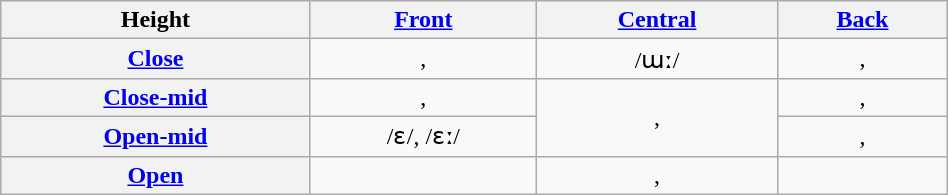<table class="wikitable" style="text-align:center" width="50%" align="center">
<tr>
<th>Height</th>
<th><a href='#'>Front</a></th>
<th><a href='#'>Central</a></th>
<th><a href='#'>Back</a></th>
</tr>
<tr align="center">
<th><a href='#'>Close</a></th>
<td>, </td>
<td>/ɯː/</td>
<td>, </td>
</tr>
<tr align="center">
<th><a href='#'>Close-mid</a></th>
<td>, </td>
<td rowspan="2">, </td>
<td>, </td>
</tr>
<tr>
<th><a href='#'>Open-mid</a></th>
<td>/ɛ/, /ɛː/</td>
<td>, </td>
</tr>
<tr align="center">
<th><a href='#'>Open</a></th>
<td></td>
<td>, </td>
<td></td>
</tr>
</table>
